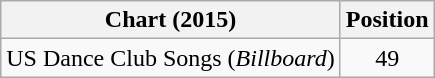<table class="wikitable">
<tr>
<th>Chart (2015)</th>
<th>Position</th>
</tr>
<tr>
<td>US Dance Club Songs (<em>Billboard</em>)</td>
<td align="center">49</td>
</tr>
</table>
